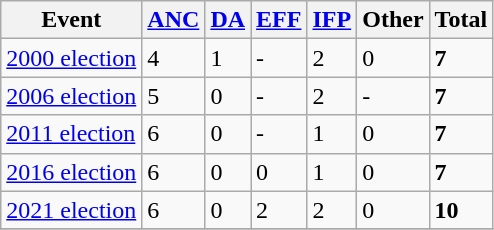<table class="wikitable">
<tr>
<th>Event</th>
<th><a href='#'>ANC</a></th>
<th><a href='#'>DA</a></th>
<th><a href='#'>EFF</a></th>
<th><a href='#'>IFP</a></th>
<th>Other</th>
<th>Total</th>
</tr>
<tr>
<td><a href='#'>2000 election</a></td>
<td>4</td>
<td>1</td>
<td>-</td>
<td>2</td>
<td>0</td>
<td><strong>7</strong></td>
</tr>
<tr>
<td><a href='#'>2006 election</a></td>
<td>5</td>
<td>0</td>
<td>-</td>
<td>2</td>
<td>-</td>
<td><strong>7</strong></td>
</tr>
<tr>
<td><a href='#'>2011 election</a></td>
<td>6</td>
<td>0</td>
<td>-</td>
<td>1</td>
<td>0</td>
<td><strong>7</strong></td>
</tr>
<tr>
<td><a href='#'>2016 election</a></td>
<td>6</td>
<td>0</td>
<td>0</td>
<td>1</td>
<td>0</td>
<td><strong>7</strong></td>
</tr>
<tr>
<td><a href='#'>2021 election</a></td>
<td>6</td>
<td>0</td>
<td>2</td>
<td>2</td>
<td>0</td>
<td><strong>10</strong></td>
</tr>
<tr>
</tr>
</table>
